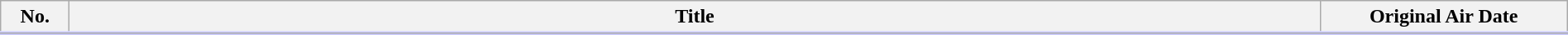<table class="wikitable" style="width:100%; margin:auto; background:#FFF;">
<tr style="border-bottom: 3px solid #CCF">
<th style="width:3em;">No.</th>
<th>Title</th>
<th style="width:12em;">Original Air Date</th>
</tr>
<tr>
</tr>
</table>
